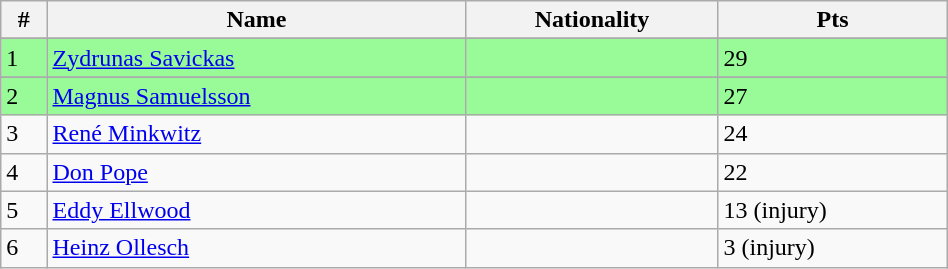<table class="wikitable" style="display: inline-table; width: 50%;">
<tr>
<th>#</th>
<th>Name</th>
<th>Nationality</th>
<th>Pts</th>
</tr>
<tr>
</tr>
<tr style="background:palegreen;">
<td>1</td>
<td><a href='#'>Zydrunas Savickas</a></td>
<td></td>
<td>29</td>
</tr>
<tr>
</tr>
<tr style="background:palegreen;">
<td>2</td>
<td><a href='#'>Magnus Samuelsson</a></td>
<td></td>
<td>27</td>
</tr>
<tr>
<td>3</td>
<td><a href='#'>René Minkwitz</a></td>
<td></td>
<td>24</td>
</tr>
<tr>
<td>4</td>
<td><a href='#'>Don Pope</a></td>
<td></td>
<td>22</td>
</tr>
<tr>
<td>5</td>
<td><a href='#'>Eddy Ellwood</a></td>
<td></td>
<td>13 (injury)</td>
</tr>
<tr>
<td>6</td>
<td><a href='#'>Heinz Ollesch</a></td>
<td></td>
<td>3 (injury)</td>
</tr>
</table>
